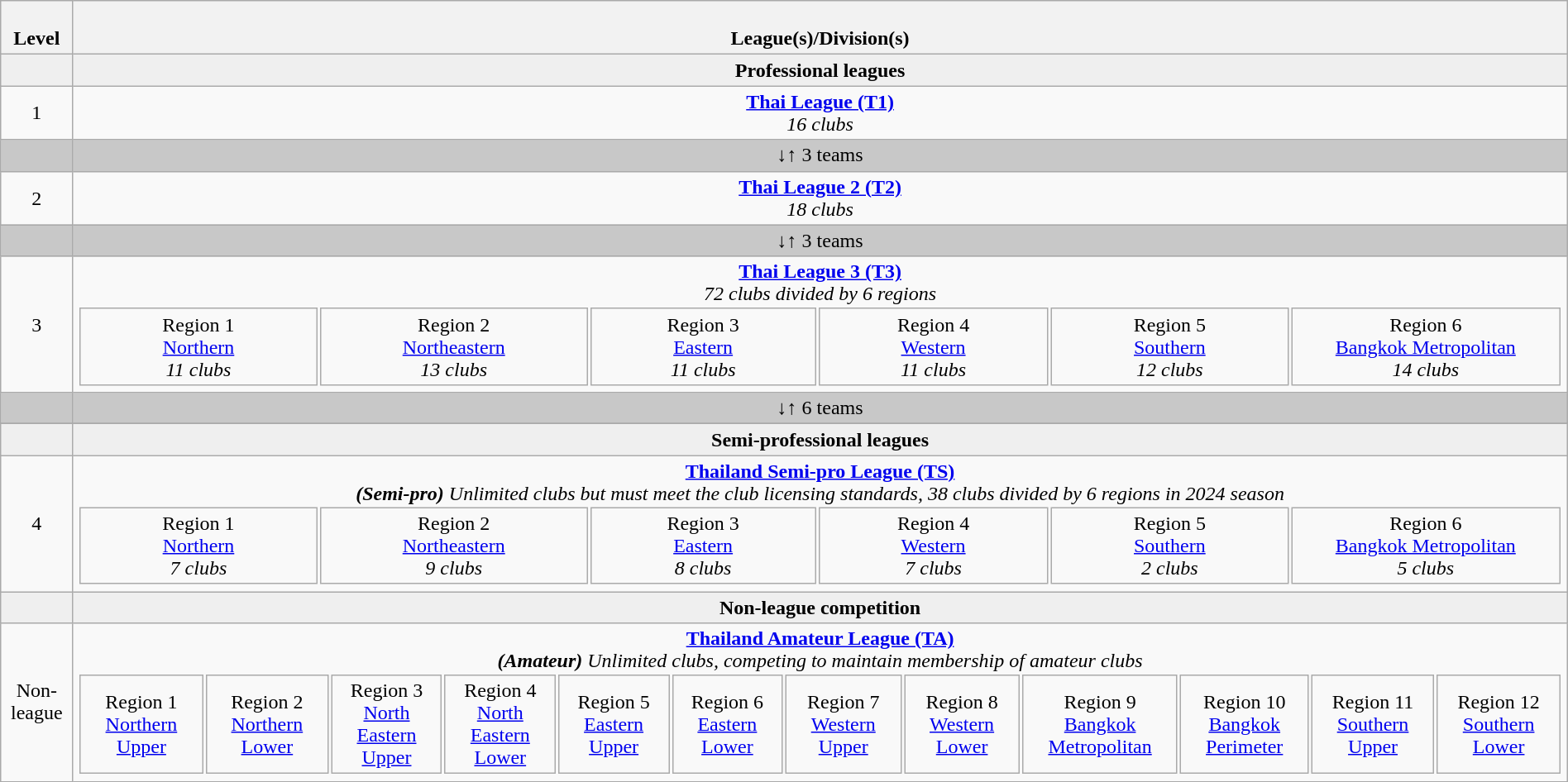<table class="wikitable" width="100%" style="text-align: center;">
<tr south>
<th width="4%"><br>Level</th>
<th colspan="12" width="96%"><br>League(s)/Division(s)</th>
</tr>
<tr style="background:#efefef;">
<td width="4.6%" align="center"></td>
<td colspan="12" width="95.4%" style="text-align:center;"><strong>Professional leagues</strong></td>
</tr>
<tr>
<td>1</td>
<td colspan=12><strong><a href='#'>Thai League (T1)</a></strong> <br><em>16 clubs</em></td>
</tr>
<tr style="background:#c8c8c8">
<td style="width:4%;"></td>
<td colspan="12" style="width:96%;">↓↑ 3 teams</td>
</tr>
<tr>
<td>2</td>
<td colspan=12><strong><a href='#'>Thai League 2 (T2)</a></strong> <br><em>18 clubs</em></td>
</tr>
<tr style="background:#c8c8c8">
<td style="width:4%;"></td>
<td colspan="12" style="width:96%;">↓↑ 3 teams</td>
</tr>
<tr>
<td>3</td>
<td colspan=12><strong><a href='#'>Thai League 3 (T3)</a></strong> <br><em>72 clubs divided by 6 regions</em><br><table border=0 width="100%" >
<tr>
<td colspan="2" width="4.6%" align="center">Region 1 <br> <a href='#'>Northern</a> <br><em>11 clubs</em></td>
<td colspan="2" width="4.6%" align="center">Region 2 <br> <a href='#'>Northeastern</a> <br><em>13 clubs</em></td>
<td colspan="2" width="4.6%" align="center">Region 3 <br> <a href='#'>Eastern</a> <br><em>11 clubs</em></td>
<td colspan="2" width="4.6%" align="center">Region 4 <br> <a href='#'>Western</a> <br><em>11 clubs</em></td>
<td colspan="2" width="4.6%" align="center">Region 5 <br> <a href='#'>Southern</a> <br><em>12 clubs</em></td>
<td colspan="2" width="4.6%" align="center">Region 6 <br> <a href='#'>Bangkok Metropolitan</a> <br><em>14 clubs</em></td>
</tr>
</table>
</td>
</tr>
<tr style="background:#c8c8c8">
<td style="width:4%;"></td>
<td colspan="12" style="width:96%;">↓↑ 6 teams</td>
</tr>
<tr>
</tr>
<tr style="background:#efefef;">
<td width="4.6%" align="center"></td>
<td colspan="12" width="95.4%" style="text-align:center;"><strong>Semi-professional leagues</strong></td>
</tr>
<tr>
<td>4</td>
<td colspan=10><strong><a href='#'>Thailand Semi-pro League (TS)</a></strong> <br><strong><em>(Semi-pro)</em></strong> <em>Unlimited clubs but must meet the club licensing standards, 38 clubs divided by 6 regions in 2024 season</em><br><table border=0 width="100%" >
<tr>
<td colspan="2" width="4.6%" align="center">Region 1 <br> <a href='#'>Northern</a> <br><em>7 clubs</em></td>
<td colspan="2" width="4.6%" align="center">Region 2 <br> <a href='#'>Northeastern</a> <br><em>9 clubs</em></td>
<td colspan="2" width="4.6%" align="center">Region 3 <br> <a href='#'>Eastern</a> <br><em>8 clubs</em></td>
<td colspan="2" width="4.6%" align="center">Region 4 <br> <a href='#'>Western</a> <br><em>7 clubs</em></td>
<td colspan="2" width="4.6%" align="center">Region 5 <br> <a href='#'>Southern</a> <br><em>2 clubs</em></td>
<td colspan="2" width="4.6%" align="center">Region 6 <br> <a href='#'>Bangkok Metropolitan</a> <br><em>5 clubs</em></td>
</tr>
</table>
</td>
</tr>
<tr style="background:#efefef;">
<td width="4.6%" align="center"></td>
<td colspan="12" width="95.4%" style="text-align:center;"><strong>Non-league competition</strong></td>
</tr>
<tr>
<td>Non-league</td>
<td colspan=2><strong><a href='#'>Thailand Amateur League (TA)</a></strong> <br><strong><em>(Amateur)</em></strong> <em>Unlimited clubs, competing to maintain membership of amateur clubs</em><br><table border=0 width="100%" >
<tr>
<td colspan="1" width="4.6%" align="center">Region 1 <br> <a href='#'>Northern Upper</a></td>
<td colspan="1" width="4.6%" align="center">Region 2 <br> <a href='#'>Northern Lower</a></td>
<td colspan="1" width="4.6%" align="center">Region 3 <br> <a href='#'>North Eastern Upper</a></td>
<td colspan="1" width="4.6%" align="center">Region 4 <br> <a href='#'>North Eastern Lower</a></td>
<td colspan="1" width="4.6%" align="center">Region 5 <br> <a href='#'>Eastern Upper</a></td>
<td colspan="1" width="4.6%" align="center">Region 6 <br> <a href='#'>Eastern Lower</a></td>
<td colspan="1" width="4.6%" align="center">Region 7 <br> <a href='#'>Western Upper</a></td>
<td colspan="1" width="4.6%" align="center">Region 8 <br> <a href='#'>Western Lower</a></td>
<td colspan="1" width="4.6%" align="center">Region 9 <br> <a href='#'>Bangkok Metropolitan</a></td>
<td colspan="1" width="4.6%" align="center">Region 10 <br> <a href='#'>Bangkok Perimeter</a></td>
<td colspan="1" width="4.6%" align="center">Region 11 <br> <a href='#'>Southern Upper</a></td>
<td colspan="1" width="4.6%" align="center">Region 12 <br> <a href='#'>Southern Lower</a></td>
</tr>
</table>
</td>
</tr>
</table>
